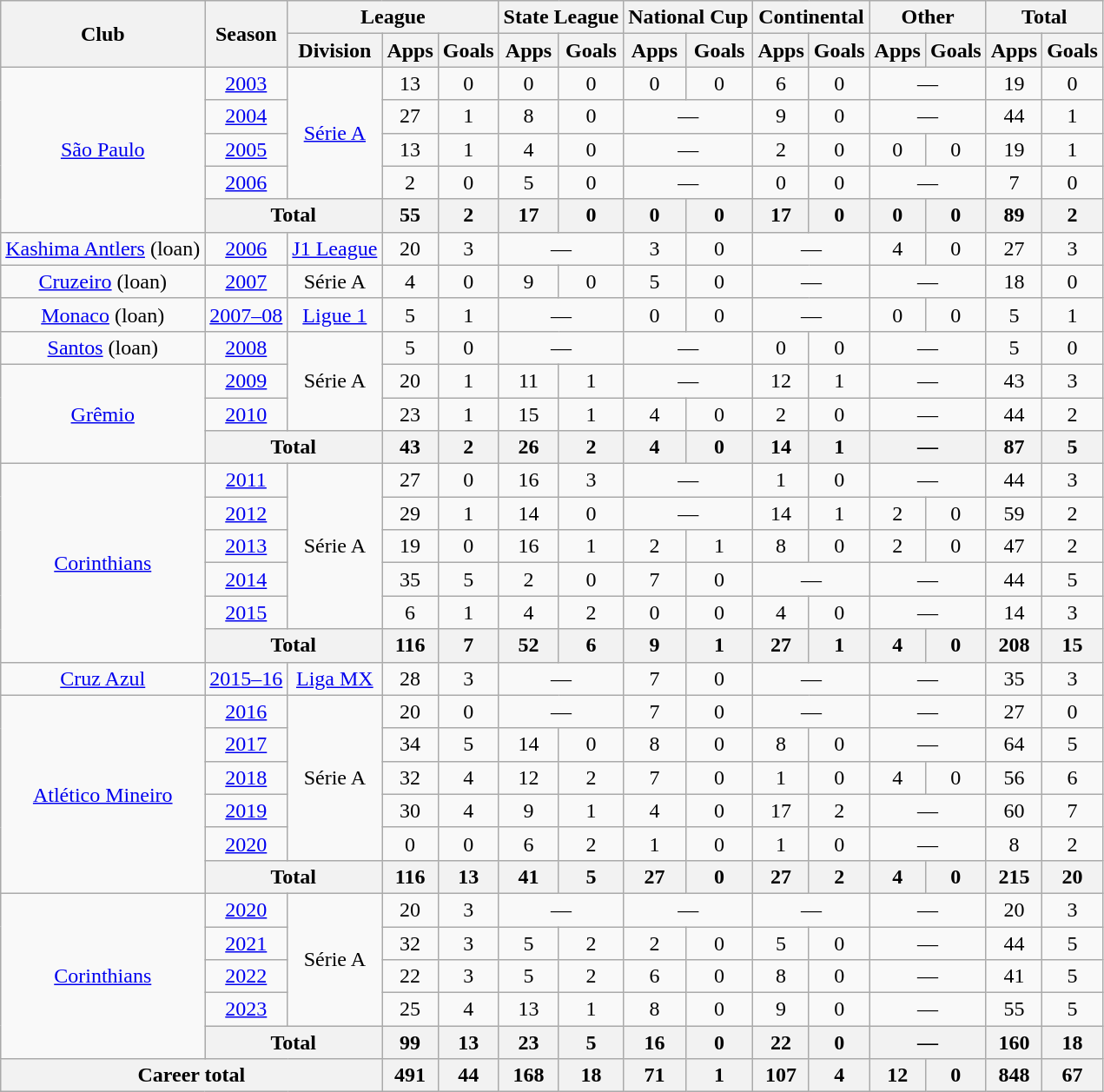<table class="wikitable" style="text-align: center;">
<tr>
<th rowspan="2">Club</th>
<th rowspan="2">Season</th>
<th colspan="3">League</th>
<th colspan="2">State League</th>
<th colspan="2">National Cup</th>
<th colspan="2">Continental</th>
<th colspan="2">Other</th>
<th colspan="2">Total</th>
</tr>
<tr>
<th>Division</th>
<th>Apps</th>
<th>Goals</th>
<th>Apps</th>
<th>Goals</th>
<th>Apps</th>
<th>Goals</th>
<th>Apps</th>
<th>Goals</th>
<th>Apps</th>
<th>Goals</th>
<th>Apps</th>
<th>Goals</th>
</tr>
<tr>
<td rowspan="5" valign="center"><a href='#'>São Paulo</a></td>
<td><a href='#'>2003</a></td>
<td rowspan="4"><a href='#'>Série A</a></td>
<td>13</td>
<td>0</td>
<td>0</td>
<td>0</td>
<td>0</td>
<td>0</td>
<td>6</td>
<td>0</td>
<td colspan="2">—</td>
<td>19</td>
<td>0</td>
</tr>
<tr>
<td><a href='#'>2004</a></td>
<td>27</td>
<td>1</td>
<td>8</td>
<td>0</td>
<td colspan="2">—</td>
<td>9</td>
<td>0</td>
<td colspan="2">—</td>
<td>44</td>
<td>1</td>
</tr>
<tr>
<td><a href='#'>2005</a></td>
<td>13</td>
<td>1</td>
<td>4</td>
<td>0</td>
<td colspan="2">—</td>
<td>2</td>
<td>0</td>
<td>0</td>
<td>0</td>
<td>19</td>
<td>1</td>
</tr>
<tr>
<td><a href='#'>2006</a></td>
<td>2</td>
<td>0</td>
<td>5</td>
<td>0</td>
<td colspan="2">—</td>
<td>0</td>
<td>0</td>
<td colspan="2">—</td>
<td>7</td>
<td>0</td>
</tr>
<tr>
<th colspan="2">Total</th>
<th>55</th>
<th>2</th>
<th>17</th>
<th>0</th>
<th>0</th>
<th>0</th>
<th>17</th>
<th>0</th>
<th>0</th>
<th>0</th>
<th>89</th>
<th>2</th>
</tr>
<tr>
<td valign="center"><a href='#'>Kashima Antlers</a> (loan)</td>
<td><a href='#'>2006</a></td>
<td><a href='#'>J1 League</a></td>
<td>20</td>
<td>3</td>
<td colspan="2">—</td>
<td>3</td>
<td>0</td>
<td colspan="2">—</td>
<td>4</td>
<td>0</td>
<td>27</td>
<td>3</td>
</tr>
<tr>
<td valign="center"><a href='#'>Cruzeiro</a> (loan)</td>
<td><a href='#'>2007</a></td>
<td>Série A</td>
<td>4</td>
<td>0</td>
<td>9</td>
<td>0</td>
<td>5</td>
<td>0</td>
<td colspan="2">—</td>
<td colspan="2">—</td>
<td>18</td>
<td>0</td>
</tr>
<tr>
<td valign="center"><a href='#'>Monaco</a> (loan)</td>
<td><a href='#'>2007–08</a></td>
<td><a href='#'>Ligue 1</a></td>
<td>5</td>
<td>1</td>
<td colspan="2">—</td>
<td>0</td>
<td>0</td>
<td colspan="2">—</td>
<td>0</td>
<td>0</td>
<td>5</td>
<td>1</td>
</tr>
<tr>
<td valign="center"><a href='#'>Santos</a> (loan)</td>
<td><a href='#'>2008</a></td>
<td rowspan="3">Série A</td>
<td>5</td>
<td>0</td>
<td colspan="2">—</td>
<td colspan="2">—</td>
<td>0</td>
<td>0</td>
<td colspan="2">—</td>
<td>5</td>
<td>0</td>
</tr>
<tr>
<td rowspan="3" valign="center"><a href='#'>Grêmio</a></td>
<td><a href='#'>2009</a></td>
<td>20</td>
<td>1</td>
<td>11</td>
<td>1</td>
<td colspan="2">—</td>
<td>12</td>
<td>1</td>
<td colspan="2">—</td>
<td>43</td>
<td>3</td>
</tr>
<tr>
<td><a href='#'>2010</a></td>
<td>23</td>
<td>1</td>
<td>15</td>
<td>1</td>
<td>4</td>
<td>0</td>
<td>2</td>
<td>0</td>
<td colspan="2">—</td>
<td>44</td>
<td>2</td>
</tr>
<tr>
<th colspan="2">Total</th>
<th>43</th>
<th>2</th>
<th>26</th>
<th>2</th>
<th>4</th>
<th>0</th>
<th>14</th>
<th>1</th>
<th colspan="2">—</th>
<th>87</th>
<th>5</th>
</tr>
<tr>
<td rowspan="6" valign="center"><a href='#'>Corinthians</a></td>
<td><a href='#'>2011</a></td>
<td rowspan="5">Série A</td>
<td>27</td>
<td>0</td>
<td>16</td>
<td>3</td>
<td colspan="2">—</td>
<td>1</td>
<td>0</td>
<td colspan="2">—</td>
<td>44</td>
<td>3</td>
</tr>
<tr>
<td><a href='#'>2012</a></td>
<td>29</td>
<td>1</td>
<td>14</td>
<td>0</td>
<td colspan="2">—</td>
<td>14</td>
<td>1</td>
<td>2</td>
<td>0</td>
<td>59</td>
<td>2</td>
</tr>
<tr>
<td><a href='#'>2013</a></td>
<td>19</td>
<td>0</td>
<td>16</td>
<td>1</td>
<td>2</td>
<td>1</td>
<td>8</td>
<td>0</td>
<td>2</td>
<td>0</td>
<td>47</td>
<td>2</td>
</tr>
<tr>
<td><a href='#'>2014</a></td>
<td>35</td>
<td>5</td>
<td>2</td>
<td>0</td>
<td>7</td>
<td>0</td>
<td colspan="2">—</td>
<td colspan="2">—</td>
<td>44</td>
<td>5</td>
</tr>
<tr>
<td><a href='#'>2015</a></td>
<td>6</td>
<td>1</td>
<td>4</td>
<td>2</td>
<td>0</td>
<td>0</td>
<td>4</td>
<td>0</td>
<td colspan="2">—</td>
<td>14</td>
<td>3</td>
</tr>
<tr>
<th colspan="2">Total</th>
<th>116</th>
<th>7</th>
<th>52</th>
<th>6</th>
<th>9</th>
<th>1</th>
<th>27</th>
<th>1</th>
<th>4</th>
<th>0</th>
<th>208</th>
<th>15</th>
</tr>
<tr>
<td valign="center"><a href='#'>Cruz Azul</a></td>
<td><a href='#'>2015–16</a></td>
<td><a href='#'>Liga MX</a></td>
<td>28</td>
<td>3</td>
<td colspan="2">—</td>
<td>7</td>
<td>0</td>
<td colspan="2">—</td>
<td colspan="2">—</td>
<td>35</td>
<td>3</td>
</tr>
<tr>
<td rowspan="6" valign="center"><a href='#'>Atlético Mineiro</a></td>
<td><a href='#'>2016</a></td>
<td rowspan="5">Série A</td>
<td>20</td>
<td>0</td>
<td colspan="2">—</td>
<td>7</td>
<td>0</td>
<td colspan="2">—</td>
<td colspan="2">—</td>
<td>27</td>
<td>0</td>
</tr>
<tr>
<td><a href='#'>2017</a></td>
<td>34</td>
<td>5</td>
<td>14</td>
<td>0</td>
<td>8</td>
<td>0</td>
<td>8</td>
<td>0</td>
<td colspan="2">—</td>
<td>64</td>
<td>5</td>
</tr>
<tr>
<td><a href='#'>2018</a></td>
<td>32</td>
<td>4</td>
<td>12</td>
<td>2</td>
<td>7</td>
<td>0</td>
<td>1</td>
<td>0</td>
<td>4</td>
<td>0</td>
<td>56</td>
<td>6</td>
</tr>
<tr>
<td><a href='#'>2019</a></td>
<td>30</td>
<td>4</td>
<td>9</td>
<td>1</td>
<td>4</td>
<td>0</td>
<td>17</td>
<td>2</td>
<td colspan="2">—</td>
<td>60</td>
<td>7</td>
</tr>
<tr>
<td><a href='#'>2020</a></td>
<td>0</td>
<td>0</td>
<td>6</td>
<td>2</td>
<td>1</td>
<td>0</td>
<td>1</td>
<td>0</td>
<td colspan="2">—</td>
<td>8</td>
<td>2</td>
</tr>
<tr>
<th colspan="2">Total</th>
<th>116</th>
<th>13</th>
<th>41</th>
<th>5</th>
<th>27</th>
<th>0</th>
<th>27</th>
<th>2</th>
<th>4</th>
<th>0</th>
<th>215</th>
<th>20</th>
</tr>
<tr>
<td rowspan="5" valign="center"><a href='#'>Corinthians</a></td>
<td><a href='#'>2020</a></td>
<td rowspan="4">Série A</td>
<td>20</td>
<td>3</td>
<td colspan="2">—</td>
<td colspan="2">—</td>
<td colspan="2">—</td>
<td colspan="2">—</td>
<td>20</td>
<td>3</td>
</tr>
<tr>
<td><a href='#'>2021</a></td>
<td>32</td>
<td>3</td>
<td>5</td>
<td>2</td>
<td>2</td>
<td>0</td>
<td>5</td>
<td>0</td>
<td colspan="2">—</td>
<td>44</td>
<td>5</td>
</tr>
<tr>
<td><a href='#'>2022</a></td>
<td>22</td>
<td>3</td>
<td>5</td>
<td>2</td>
<td>6</td>
<td>0</td>
<td>8</td>
<td>0</td>
<td colspan="2">—</td>
<td>41</td>
<td>5</td>
</tr>
<tr>
<td><a href='#'>2023</a></td>
<td>25</td>
<td>4</td>
<td>13</td>
<td>1</td>
<td>8</td>
<td>0</td>
<td>9</td>
<td>0</td>
<td colspan="2">—</td>
<td>55</td>
<td>5</td>
</tr>
<tr>
<th colspan="2">Total</th>
<th>99</th>
<th>13</th>
<th>23</th>
<th>5</th>
<th>16</th>
<th>0</th>
<th>22</th>
<th>0</th>
<th colspan="2">—</th>
<th>160</th>
<th>18</th>
</tr>
<tr>
<th colspan="3">Career total</th>
<th>491</th>
<th>44</th>
<th>168</th>
<th>18</th>
<th>71</th>
<th>1</th>
<th>107</th>
<th>4</th>
<th>12</th>
<th>0</th>
<th>848</th>
<th>67</th>
</tr>
</table>
